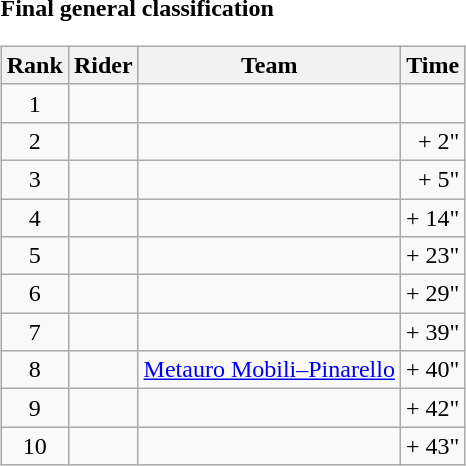<table>
<tr>
<td><strong>Final general classification</strong><br><table class="wikitable">
<tr>
<th scope="col">Rank</th>
<th scope="col">Rider</th>
<th scope="col">Team</th>
<th scope="col">Time</th>
</tr>
<tr>
<td style="text-align:center;">1</td>
<td></td>
<td></td>
<td style="text-align:right;"></td>
</tr>
<tr>
<td style="text-align:center;">2</td>
<td></td>
<td></td>
<td style="text-align:right;">+ 2"</td>
</tr>
<tr>
<td style="text-align:center;">3</td>
<td></td>
<td></td>
<td style="text-align:right;">+ 5"</td>
</tr>
<tr>
<td style="text-align:center;">4</td>
<td></td>
<td></td>
<td style="text-align:right;">+ 14"</td>
</tr>
<tr>
<td style="text-align:center;">5</td>
<td></td>
<td></td>
<td style="text-align:right;">+ 23"</td>
</tr>
<tr>
<td style="text-align:center;">6</td>
<td></td>
<td></td>
<td style="text-align:right;">+ 29"</td>
</tr>
<tr>
<td style="text-align:center;">7</td>
<td></td>
<td></td>
<td style="text-align:right;">+ 39"</td>
</tr>
<tr>
<td style="text-align:center;">8</td>
<td></td>
<td><a href='#'>Metauro Mobili–Pinarello</a></td>
<td style="text-align:right;">+ 40"</td>
</tr>
<tr>
<td style="text-align:center;">9</td>
<td></td>
<td></td>
<td style="text-align:right;">+ 42"</td>
</tr>
<tr>
<td style="text-align:center;">10</td>
<td></td>
<td></td>
<td style="text-align:right;">+ 43"</td>
</tr>
</table>
</td>
</tr>
</table>
